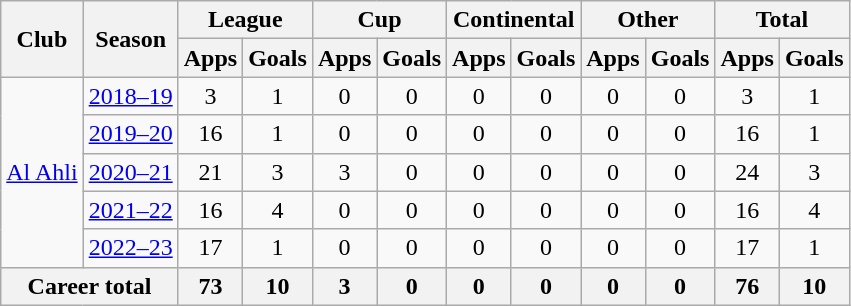<table class="wikitable" style="text-align: center">
<tr>
<th rowspan="2">Club</th>
<th rowspan="2">Season</th>
<th colspan="2">League</th>
<th colspan="2">Cup</th>
<th colspan="2">Continental</th>
<th colspan="2">Other</th>
<th colspan="2">Total</th>
</tr>
<tr>
<th>Apps</th>
<th>Goals</th>
<th>Apps</th>
<th>Goals</th>
<th>Apps</th>
<th>Goals</th>
<th>Apps</th>
<th>Goals</th>
<th>Apps</th>
<th>Goals</th>
</tr>
<tr>
<td rowspan=5><a href='#'>Al Ahli</a></td>
<td><a href='#'>2018–19</a></td>
<td>3</td>
<td>1</td>
<td>0</td>
<td>0</td>
<td>0</td>
<td>0</td>
<td>0</td>
<td>0</td>
<td>3</td>
<td>1</td>
</tr>
<tr>
<td><a href='#'>2019–20</a></td>
<td>16</td>
<td>1</td>
<td>0</td>
<td>0</td>
<td>0</td>
<td>0</td>
<td>0</td>
<td>0</td>
<td>16</td>
<td>1</td>
</tr>
<tr>
<td><a href='#'>2020–21</a></td>
<td>21</td>
<td>3</td>
<td>3</td>
<td>0</td>
<td>0</td>
<td>0</td>
<td>0</td>
<td>0</td>
<td>24</td>
<td>3</td>
</tr>
<tr>
<td><a href='#'>2021–22</a></td>
<td>16</td>
<td>4</td>
<td>0</td>
<td>0</td>
<td>0</td>
<td>0</td>
<td>0</td>
<td>0</td>
<td>16</td>
<td>4</td>
</tr>
<tr>
<td><a href='#'>2022–23</a></td>
<td>17</td>
<td>1</td>
<td>0</td>
<td>0</td>
<td>0</td>
<td>0</td>
<td>0</td>
<td>0</td>
<td>17</td>
<td>1</td>
</tr>
<tr>
<th colspan=2>Career total</th>
<th>73</th>
<th>10</th>
<th>3</th>
<th>0</th>
<th>0</th>
<th>0</th>
<th>0</th>
<th>0</th>
<th>76</th>
<th>10</th>
</tr>
</table>
